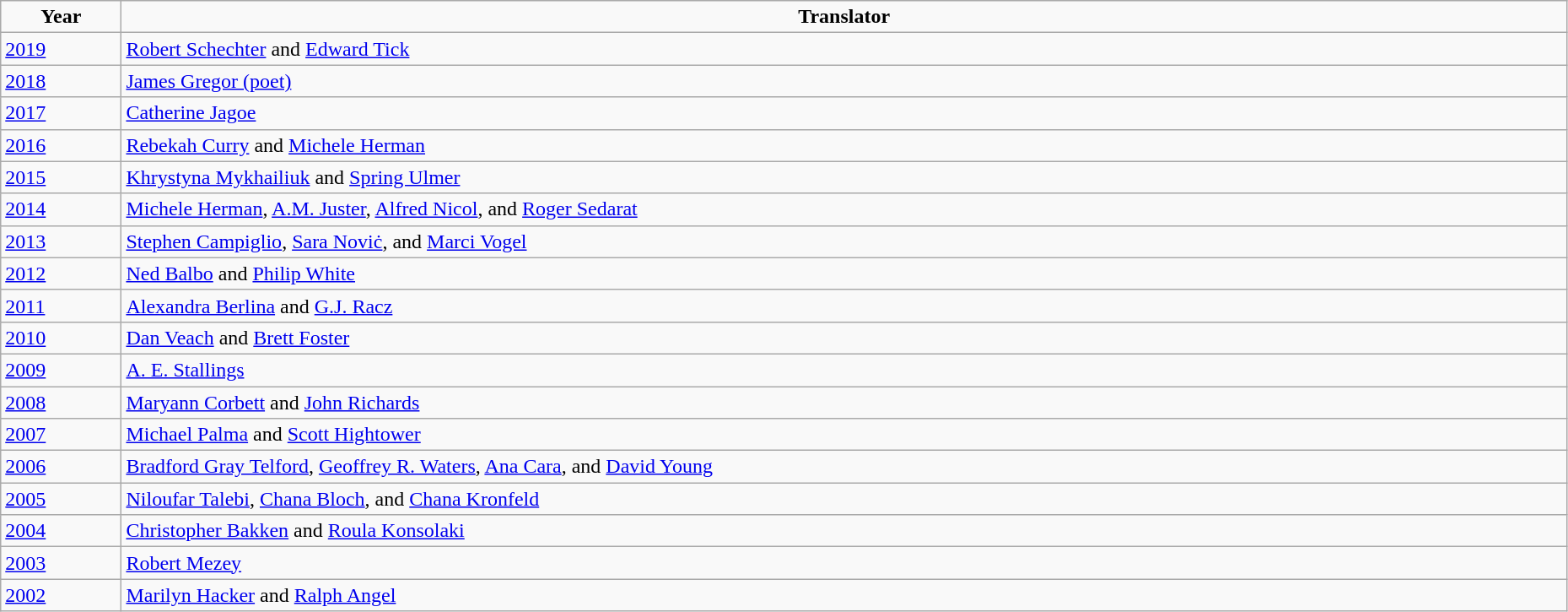<table class="wikitable" style="width: 98%;">
<tr align=center>
<td><strong>Year</strong></td>
<td><strong>Translator</strong></td>
</tr>
<tr>
<td><a href='#'>2019</a></td>
<td><a href='#'>Robert Schechter</a> and <a href='#'>Edward Tick</a></td>
</tr>
<tr>
<td><a href='#'>2018</a></td>
<td><a href='#'>James Gregor (poet)</a></td>
</tr>
<tr>
<td><a href='#'>2017</a></td>
<td><a href='#'>Catherine Jagoe</a></td>
</tr>
<tr>
<td><a href='#'>2016</a></td>
<td><a href='#'>Rebekah Curry</a> and <a href='#'>Michele Herman</a></td>
</tr>
<tr>
<td><a href='#'>2015</a></td>
<td><a href='#'>Khrystyna Mykhailiuk</a> and <a href='#'>Spring Ulmer</a></td>
</tr>
<tr>
<td><a href='#'>2014</a></td>
<td><a href='#'>Michele Herman</a>, <a href='#'>A.M. Juster</a>, <a href='#'>Alfred Nicol</a>, and <a href='#'>Roger Sedarat</a></td>
</tr>
<tr>
<td><a href='#'>2013</a></td>
<td><a href='#'>Stephen Campiglio</a>, <a href='#'>Sara Noviċ</a>, and <a href='#'>Marci Vogel</a></td>
</tr>
<tr>
<td><a href='#'>2012</a></td>
<td><a href='#'>Ned Balbo</a> and <a href='#'>Philip White</a></td>
</tr>
<tr>
<td><a href='#'>2011</a></td>
<td><a href='#'>Alexandra Berlina</a> and <a href='#'>G.J. Racz</a></td>
</tr>
<tr>
<td><a href='#'>2010</a></td>
<td><a href='#'>Dan Veach</a> and <a href='#'>Brett Foster</a></td>
</tr>
<tr>
<td><a href='#'>2009</a></td>
<td><a href='#'>A. E. Stallings</a></td>
</tr>
<tr>
<td><a href='#'>2008</a></td>
<td><a href='#'>Maryann Corbett</a> and <a href='#'>John Richards</a></td>
</tr>
<tr>
<td><a href='#'>2007</a></td>
<td><a href='#'>Michael Palma</a> and <a href='#'>Scott Hightower</a></td>
</tr>
<tr>
<td><a href='#'>2006</a></td>
<td><a href='#'>Bradford Gray Telford</a>, <a href='#'>Geoffrey R. Waters</a>, <a href='#'>Ana Cara</a>, and <a href='#'>David Young</a></td>
</tr>
<tr>
<td><a href='#'>2005</a></td>
<td><a href='#'>Niloufar Talebi</a>, <a href='#'>Chana Bloch</a>, and <a href='#'>Chana Kronfeld</a></td>
</tr>
<tr>
<td><a href='#'>2004</a></td>
<td><a href='#'>Christopher Bakken</a> and <a href='#'>Roula Konsolaki</a></td>
</tr>
<tr>
<td><a href='#'>2003</a></td>
<td><a href='#'>Robert Mezey</a></td>
</tr>
<tr>
<td><a href='#'>2002</a></td>
<td><a href='#'>Marilyn Hacker</a> and <a href='#'>Ralph Angel</a></td>
</tr>
</table>
